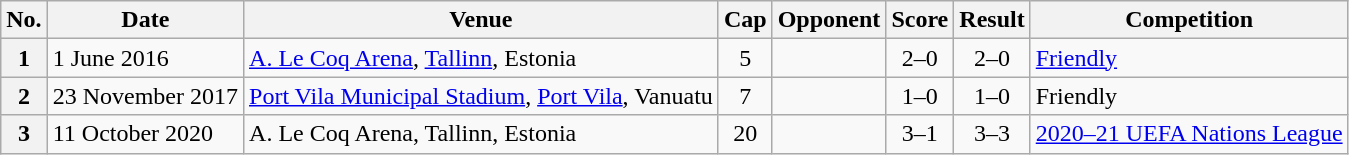<table class="wikitable sortable plainrowheaders">
<tr>
<th scope=col>No.</th>
<th scope=col data-sort-type=date>Date</th>
<th scope=col>Venue</th>
<th scope=col>Cap</th>
<th scope=col>Opponent</th>
<th scope=col>Score</th>
<th scope=col>Result</th>
<th scope=col>Competition</th>
</tr>
<tr>
<th scope=row>1</th>
<td>1 June 2016</td>
<td><a href='#'>A. Le Coq Arena</a>, <a href='#'>Tallinn</a>, Estonia</td>
<td align=center>5</td>
<td></td>
<td align=center>2–0</td>
<td align=center>2–0</td>
<td><a href='#'>Friendly</a></td>
</tr>
<tr>
<th scope=row>2</th>
<td>23 November 2017</td>
<td><a href='#'>Port Vila Municipal Stadium</a>, <a href='#'>Port Vila</a>, Vanuatu</td>
<td align=center>7</td>
<td></td>
<td align=center>1–0</td>
<td align=center>1–0</td>
<td>Friendly</td>
</tr>
<tr>
<th scope=row>3</th>
<td>11 October 2020</td>
<td>A. Le Coq Arena, Tallinn, Estonia</td>
<td align=center>20</td>
<td></td>
<td align=center>3–1</td>
<td align=center>3–3</td>
<td><a href='#'>2020–21 UEFA Nations League</a></td>
</tr>
</table>
